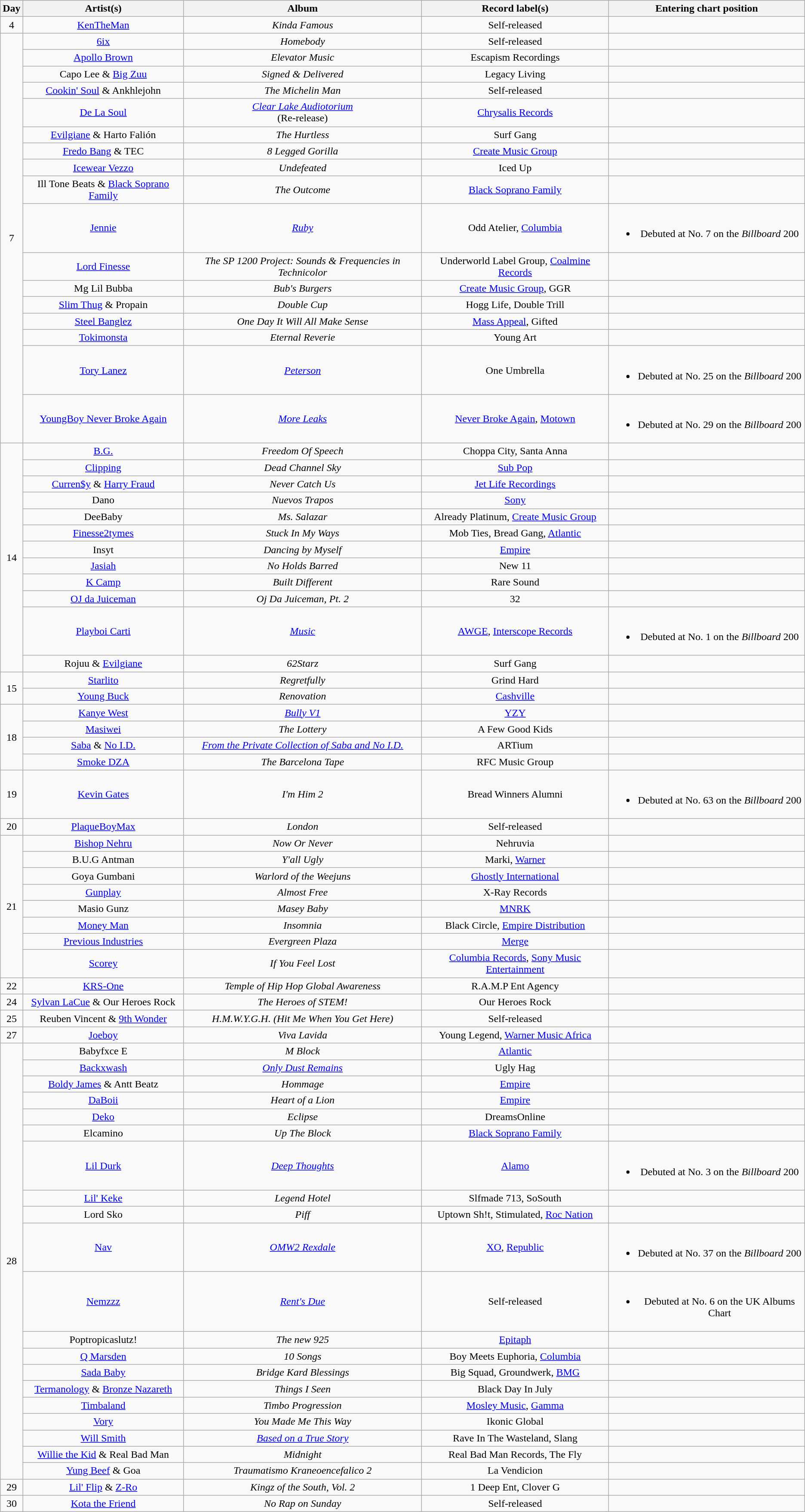<table class="wikitable" style="text-align:center;">
<tr>
<th scope="col">Day</th>
<th scope="col">Artist(s)</th>
<th scope="col">Album</th>
<th scope="col">Record label(s)</th>
<th scope="col">Entering chart position</th>
</tr>
<tr>
<td>4</td>
<td><a href='#'>KenTheMan</a></td>
<td><em>Kinda Famous</em></td>
<td>Self-released</td>
<td></td>
</tr>
<tr>
<td rowspan="17">7</td>
<td><a href='#'>6ix</a></td>
<td><em>Homebody</em></td>
<td>Self-released</td>
<td></td>
</tr>
<tr>
<td><a href='#'>Apollo Brown</a></td>
<td><em>Elevator Music</em></td>
<td>Escapism Recordings</td>
<td></td>
</tr>
<tr>
<td>Capo Lee & <a href='#'>Big Zuu</a></td>
<td><em>Signed & Delivered</em></td>
<td>Legacy Living</td>
<td></td>
</tr>
<tr>
<td><a href='#'>Cookin' Soul</a> & Ankhlejohn</td>
<td><em>The Michelin Man</em></td>
<td>Self-released</td>
<td></td>
</tr>
<tr>
<td><a href='#'>De La Soul</a></td>
<td><em><a href='#'>Clear Lake Audiotorium</a></em> <br>(Re-release)</td>
<td><a href='#'>Chrysalis Records</a></td>
<td></td>
</tr>
<tr>
<td><a href='#'>Evilgiane</a> & Harto Falión</td>
<td><em>The Hurtless</em></td>
<td>Surf Gang</td>
<td></td>
</tr>
<tr>
<td><a href='#'>Fredo Bang</a> & TEC</td>
<td><em>8 Legged Gorilla</em></td>
<td><a href='#'>Create Music Group</a></td>
<td></td>
</tr>
<tr>
<td><a href='#'>Icewear Vezzo</a></td>
<td><em>Undefeated</em></td>
<td>Iced Up</td>
<td></td>
</tr>
<tr>
<td>Ill Tone Beats & <a href='#'>Black Soprano Family</a></td>
<td><em>The Outcome</em></td>
<td><a href='#'>Black Soprano Family</a></td>
<td></td>
</tr>
<tr>
<td><a href='#'>Jennie</a></td>
<td><em><a href='#'>Ruby</a></em></td>
<td>Odd Atelier, <a href='#'>Columbia</a></td>
<td><br><ul><li>Debuted at No. 7 on the <em>Billboard</em> 200</li></ul></td>
</tr>
<tr>
<td><a href='#'>Lord Finesse</a></td>
<td><em>The SP 1200 Project: Sounds & Frequencies in Technicolor</em></td>
<td>Underworld Label Group, <a href='#'>Coalmine Records</a></td>
<td></td>
</tr>
<tr>
<td>Mg Lil Bubba</td>
<td><em>Bub's Burgers</em></td>
<td><a href='#'>Create Music Group</a>, GGR</td>
<td></td>
</tr>
<tr>
<td><a href='#'>Slim Thug</a> & Propain</td>
<td><em>Double Cup</em></td>
<td>Hogg Life, Double Trill</td>
<td></td>
</tr>
<tr>
<td><a href='#'>Steel Banglez</a></td>
<td><em>One Day It Will All Make Sense</em></td>
<td><a href='#'>Mass Appeal</a>, Gifted</td>
<td></td>
</tr>
<tr>
<td><a href='#'>Tokimonsta</a></td>
<td><em>Eternal Reverie</em></td>
<td>Young Art</td>
<td></td>
</tr>
<tr>
<td><a href='#'>Tory Lanez</a></td>
<td><em><a href='#'>Peterson</a></em></td>
<td>One Umbrella</td>
<td><br><ul><li>Debuted at No. 25 on the <em>Billboard</em> 200</li></ul></td>
</tr>
<tr>
<td><a href='#'>YoungBoy Never Broke Again</a></td>
<td><em><a href='#'>More Leaks</a></em></td>
<td><a href='#'>Never Broke Again</a>, <a href='#'>Motown</a></td>
<td><br><ul><li>Debuted at No. 29 on the <em>Billboard</em> 200</li></ul></td>
</tr>
<tr>
<td rowspan="12">14</td>
<td><a href='#'>B.G.</a></td>
<td><em>Freedom Of Speech</em></td>
<td>Choppa City, Santa Anna</td>
<td></td>
</tr>
<tr>
<td><a href='#'>Clipping</a></td>
<td><em>Dead Channel Sky</em></td>
<td><a href='#'>Sub Pop</a></td>
<td></td>
</tr>
<tr>
<td><a href='#'>Curren$y</a> & <a href='#'>Harry Fraud</a></td>
<td><em>Never Catch Us</em></td>
<td><a href='#'>Jet Life Recordings</a></td>
<td></td>
</tr>
<tr>
<td>Dano</td>
<td><em>Nuevos Trapos</em></td>
<td><a href='#'>Sony</a></td>
<td></td>
</tr>
<tr>
<td>DeeBaby</td>
<td><em>Ms. Salazar</em></td>
<td>Already Platinum, <a href='#'>Create Music Group</a></td>
<td></td>
</tr>
<tr>
<td><a href='#'>Finesse2tymes</a></td>
<td><em>Stuck In My Ways</em></td>
<td>Mob Ties, Bread Gang, <a href='#'>Atlantic</a></td>
<td></td>
</tr>
<tr>
<td>Insyt</td>
<td><em>Dancing by Myself</em></td>
<td><a href='#'>Empire</a></td>
<td></td>
</tr>
<tr>
<td><a href='#'>Jasiah</a></td>
<td><em>No Holds Barred</em></td>
<td>New 11</td>
<td></td>
</tr>
<tr>
<td><a href='#'>K Camp</a></td>
<td><em>Built Different</em></td>
<td>Rare Sound</td>
<td></td>
</tr>
<tr>
<td><a href='#'>OJ da Juiceman</a></td>
<td><em>Oj Da Juiceman, Pt. 2</em></td>
<td>32</td>
<td></td>
</tr>
<tr>
<td><a href='#'>Playboi Carti</a></td>
<td><em><a href='#'>Music</a></em></td>
<td><a href='#'>AWGE</a>, <a href='#'>Interscope Records</a></td>
<td><br><ul><li>Debuted at No. 1 on the <em>Billboard</em> 200</li></ul></td>
</tr>
<tr>
<td>Rojuu & <a href='#'>Evilgiane</a></td>
<td><em>62Starz</em></td>
<td>Surf Gang</td>
<td></td>
</tr>
<tr>
<td rowspan="2">15</td>
<td><a href='#'>Starlito</a></td>
<td><em>Regretfully</em></td>
<td>Grind Hard</td>
<td></td>
</tr>
<tr>
<td><a href='#'>Young Buck</a></td>
<td><em>Renovation</em></td>
<td><a href='#'>Cashville</a></td>
<td></td>
</tr>
<tr>
<td rowspan="4">18</td>
<td><a href='#'>Kanye West</a></td>
<td><em><a href='#'>Bully V1</a></em></td>
<td><a href='#'>YZY</a></td>
<td></td>
</tr>
<tr>
<td><a href='#'>Masiwei</a></td>
<td><em>The Lottery</em></td>
<td>A Few Good Kids</td>
<td></td>
</tr>
<tr>
<td><a href='#'>Saba</a> & <a href='#'>No I.D.</a></td>
<td><em><a href='#'>From the Private Collection of Saba and No I.D.</a></em></td>
<td>ARTium</td>
<td></td>
</tr>
<tr>
<td><a href='#'>Smoke DZA</a></td>
<td><em>The Barcelona Tape</em></td>
<td>RFC Music Group</td>
<td></td>
</tr>
<tr>
<td>19</td>
<td><a href='#'>Kevin Gates</a></td>
<td><em>I'm Him 2</em></td>
<td>Bread Winners Alumni</td>
<td><br><ul><li>Debuted at No. 63 on the <em>Billboard</em> 200</li></ul></td>
</tr>
<tr>
<td>20</td>
<td><a href='#'>PlaqueBoyMax</a></td>
<td><em>London</em></td>
<td>Self-released</td>
<td></td>
</tr>
<tr>
<td rowspan="8">21</td>
<td><a href='#'>Bishop Nehru</a></td>
<td><em>Now Or Never</em></td>
<td>Nehruvia</td>
<td></td>
</tr>
<tr>
<td>B.U.G Antman</td>
<td><em>Y'all Ugly</em></td>
<td>Marki, <a href='#'>Warner</a></td>
<td></td>
</tr>
<tr>
<td>Goya Gumbani</td>
<td><em>Warlord of the Weejuns</em></td>
<td><a href='#'>Ghostly International</a></td>
<td></td>
</tr>
<tr>
<td><a href='#'>Gunplay</a></td>
<td><em>Almost Free</em></td>
<td>X-Ray Records</td>
<td></td>
</tr>
<tr>
<td>Masio Gunz</td>
<td><em>Masey Baby</em></td>
<td><a href='#'>MNRK</a></td>
<td></td>
</tr>
<tr>
<td><a href='#'>Money Man</a></td>
<td><em>Insomnia</em></td>
<td>Black Circle, <a href='#'>Empire Distribution</a></td>
<td></td>
</tr>
<tr>
<td><a href='#'>Previous Industries</a></td>
<td><em>Evergreen Plaza</em></td>
<td><a href='#'>Merge</a></td>
<td></td>
</tr>
<tr>
<td><a href='#'>Scorey</a></td>
<td><em>If You Feel Lost</em></td>
<td><a href='#'>Columbia Records</a>, <a href='#'>Sony Music Entertainment</a></td>
<td></td>
</tr>
<tr>
<td>22</td>
<td><a href='#'>KRS-One</a></td>
<td><em>Temple of Hip Hop Global Awareness</em></td>
<td>R.A.M.P Ent Agency</td>
<td></td>
</tr>
<tr>
<td>24</td>
<td><a href='#'>Sylvan LaCue</a> & Our Heroes Rock</td>
<td><em>The Heroes of STEM!</em></td>
<td>Our Heroes Rock</td>
<td></td>
</tr>
<tr>
<td>25</td>
<td>Reuben Vincent & <a href='#'>9th Wonder</a></td>
<td><em>H.M.W.Y.G.H. (Hit Me When You Get Here)</em></td>
<td>Self-released</td>
<td></td>
</tr>
<tr>
<td>27</td>
<td><a href='#'>Joeboy</a></td>
<td><em>Viva Lavida</em></td>
<td>Young Legend, <a href='#'>Warner Music Africa</a></td>
<td></td>
</tr>
<tr>
<td rowspan="20">28</td>
<td>Babyfxce E</td>
<td><em>M Block</em></td>
<td><a href='#'>Atlantic</a></td>
<td></td>
</tr>
<tr>
<td><a href='#'>Backxwash</a></td>
<td><em><a href='#'>Only Dust Remains</a></em></td>
<td>Ugly Hag</td>
<td></td>
</tr>
<tr>
<td><a href='#'>Boldy James</a> & Antt Beatz</td>
<td><em>Hommage</em></td>
<td><a href='#'>Empire</a></td>
<td></td>
</tr>
<tr>
<td><a href='#'>DaBoii</a></td>
<td><em>Heart of a Lion</em></td>
<td><a href='#'>Empire</a></td>
<td></td>
</tr>
<tr>
<td><a href='#'>Deko</a></td>
<td><em>Eclipse</em></td>
<td>DreamsOnline</td>
<td></td>
</tr>
<tr>
<td>Elcamino</td>
<td><em>Up The Block</em></td>
<td><a href='#'>Black Soprano Family</a></td>
<td></td>
</tr>
<tr>
<td><a href='#'>Lil Durk</a></td>
<td><em><a href='#'>Deep Thoughts</a></em></td>
<td><a href='#'>Alamo</a></td>
<td><br><ul><li>Debuted at No. 3 on the <em>Billboard</em> 200</li></ul></td>
</tr>
<tr>
<td><a href='#'>Lil' Keke</a></td>
<td><em>Legend Hotel</em></td>
<td>Slfmade 713, SoSouth</td>
<td></td>
</tr>
<tr>
<td>Lord Sko</td>
<td><em>Piff</em></td>
<td>Uptown Sh!t, Stimulated, <a href='#'>Roc Nation</a></td>
<td></td>
</tr>
<tr>
<td><a href='#'>Nav</a></td>
<td><em><a href='#'>OMW2 Rexdale</a></em></td>
<td><a href='#'>XO</a>, <a href='#'>Republic</a></td>
<td><br><ul><li>Debuted at No. 37 on the <em>Billboard</em> 200</li></ul></td>
</tr>
<tr>
<td><a href='#'>Nemzzz</a></td>
<td><em><a href='#'>Rent's Due</a></em></td>
<td>Self-released</td>
<td><br><ul><li>Debuted at No. 6 on the UK Albums Chart</li></ul></td>
</tr>
<tr>
<td>Poptropicaslutz!</td>
<td><em>The new 925</em></td>
<td><a href='#'>Epitaph</a></td>
<td></td>
</tr>
<tr>
<td><a href='#'>Q Marsden</a></td>
<td><em>10 Songs</em></td>
<td>Boy Meets Euphoria, <a href='#'>Columbia</a></td>
<td></td>
</tr>
<tr>
<td><a href='#'>Sada Baby</a></td>
<td><em>Bridge Kard Blessings</em></td>
<td>Big Squad, Groundwerk, <a href='#'>BMG</a></td>
<td></td>
</tr>
<tr>
<td><a href='#'>Termanology</a> & <a href='#'>Bronze Nazareth</a></td>
<td><em>Things I Seen</em></td>
<td>Black Day In July</td>
<td></td>
</tr>
<tr>
<td><a href='#'>Timbaland</a></td>
<td><em>Timbo Progression</em></td>
<td><a href='#'>Mosley Music</a>, <a href='#'>Gamma</a></td>
<td></td>
</tr>
<tr>
<td><a href='#'>Vory</a></td>
<td><em>You Made Me This Way</em></td>
<td>Ikonic Global</td>
<td></td>
</tr>
<tr>
<td><a href='#'>Will Smith</a></td>
<td><em><a href='#'>Based on a True Story</a></em></td>
<td>Rave In The Wasteland, Slang</td>
<td></td>
</tr>
<tr>
<td><a href='#'>Willie the Kid</a> & Real Bad Man</td>
<td><em>Midnight</em></td>
<td>Real Bad Man Records, The Fly</td>
<td></td>
</tr>
<tr>
<td><a href='#'>Yung Beef</a> & Goa</td>
<td><em>Traumatismo Kraneoencefalico 2</em></td>
<td>La Vendicion</td>
<td></td>
</tr>
<tr>
<td>29</td>
<td><a href='#'>Lil' Flip</a> & <a href='#'>Z-Ro</a></td>
<td><em>Kingz of the South, Vol. 2</em></td>
<td>1 Deep Ent, Clover G</td>
<td></td>
</tr>
<tr>
<td>30</td>
<td><a href='#'>Kota the Friend</a></td>
<td><em>No Rap on Sunday</em></td>
<td>Self-released</td>
<td></td>
</tr>
</table>
